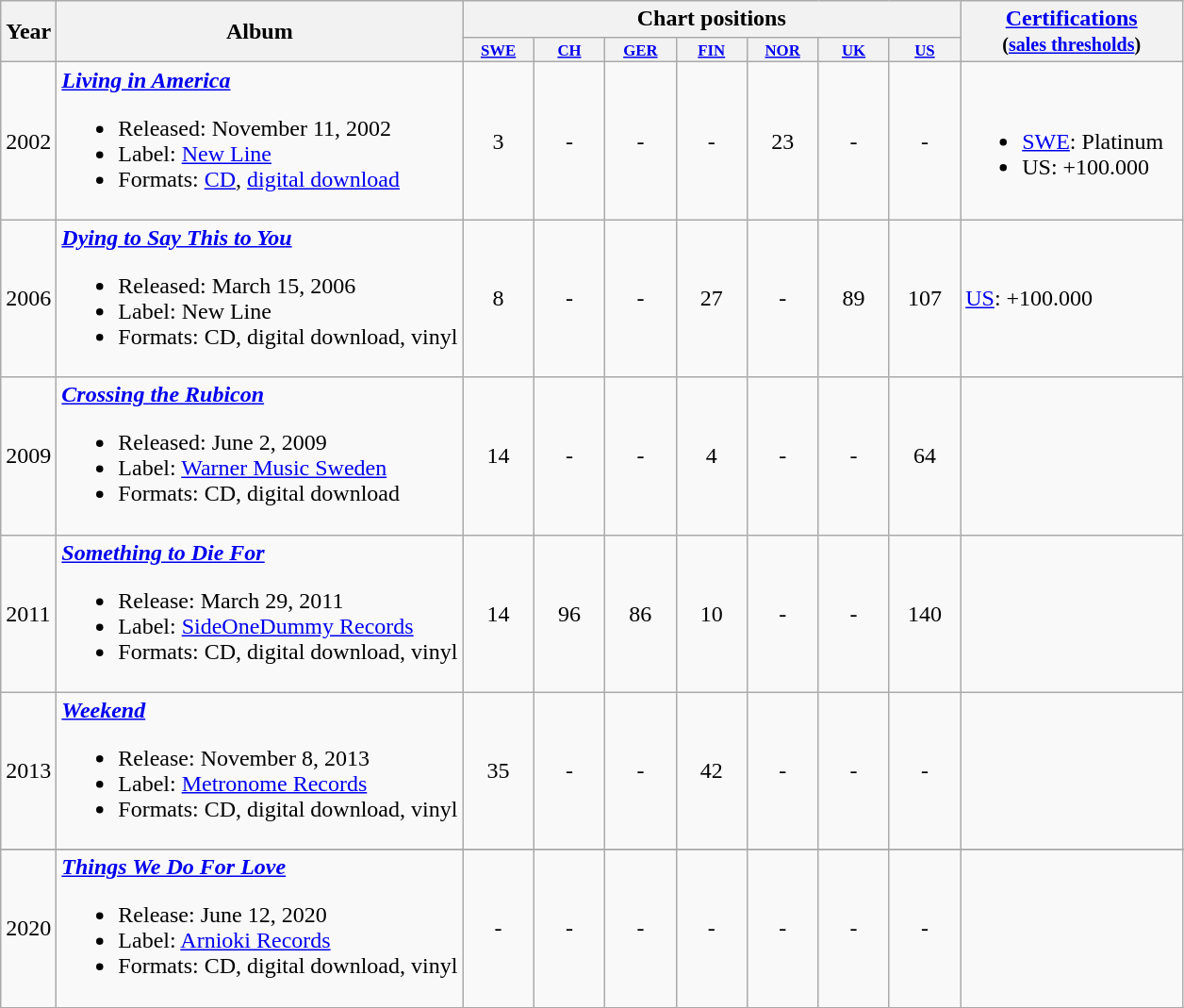<table class="wikitable">
<tr>
<th rowspan="2">Year</th>
<th rowspan="2">Album</th>
<th colspan="7">Chart positions</th>
<th style="width:150px;" rowspan="2"><a href='#'>Certifications</a><br><small>(<a href='#'>sales thresholds</a>)</small></th>
</tr>
<tr>
<th style="width:4em;font-size:70%"><a href='#'>SWE</a><br></th>
<th style="width:4em;font-size:70%"><a href='#'>CH</a><br></th>
<th style="width:4em;font-size:70%"><a href='#'>GER</a><br></th>
<th style="width:4em;font-size:70%"><a href='#'>FIN</a><br></th>
<th style="width:4em;font-size:70%"><a href='#'>NOR</a><br></th>
<th style="width:4em;font-size:70%"><a href='#'>UK</a><br></th>
<th style="width:4em;font-size:70%"><a href='#'>US</a><br></th>
</tr>
<tr>
<td>2002</td>
<td><strong><em><a href='#'>Living in America</a></em></strong><br><ul><li>Released: November 11, 2002</li><li>Label: <a href='#'>New Line</a></li><li>Formats: <a href='#'>CD</a>, <a href='#'>digital download</a></li></ul></td>
<td style="text-align:center;">3</td>
<td style="text-align:center;">-</td>
<td style="text-align:center;">-</td>
<td style="text-align:center;">-</td>
<td style="text-align:center;">23</td>
<td style="text-align:center;">-</td>
<td style="text-align:center;">-</td>
<td><br><ul><li><a href='#'>SWE</a>: Platinum</li><li>US: +100.000</li></ul></td>
</tr>
<tr>
<td>2006</td>
<td><strong><em><a href='#'>Dying to Say This to You</a></em></strong><br><ul><li>Released: March 15, 2006</li><li>Label: New Line</li><li>Formats: CD, digital download, vinyl</li></ul></td>
<td style="text-align:center;">8</td>
<td style="text-align:center;">-</td>
<td style="text-align:center;">-</td>
<td style="text-align:center;">27</td>
<td style="text-align:center;">-</td>
<td style="text-align:center;">89</td>
<td style="text-align:center;">107</td>
<td><a href='#'>US</a>: +100.000</td>
</tr>
<tr>
<td>2009</td>
<td><strong><em><a href='#'>Crossing the Rubicon</a></em></strong><br><ul><li>Released: June 2, 2009</li><li>Label: <a href='#'>Warner Music Sweden</a></li><li>Formats: CD, digital download</li></ul></td>
<td style="text-align:center;">14</td>
<td style="text-align:center;">-</td>
<td style="text-align:center;">-</td>
<td style="text-align:center;">4</td>
<td style="text-align:center;">-</td>
<td style="text-align:center;">-</td>
<td style="text-align:center;">64</td>
<td></td>
</tr>
<tr>
<td>2011</td>
<td><strong><em><a href='#'>Something to Die For</a></em></strong><br><ul><li>Release: March 29, 2011</li><li>Label: <a href='#'>SideOneDummy Records</a></li><li>Formats: CD, digital download, vinyl</li></ul></td>
<td style="text-align:center;">14</td>
<td style="text-align:center;">96</td>
<td style="text-align:center;">86</td>
<td style="text-align:center;">10</td>
<td style="text-align:center;">-</td>
<td style="text-align:center;">-</td>
<td style="text-align:center;">140</td>
<td></td>
</tr>
<tr>
<td>2013</td>
<td><strong><em><a href='#'>Weekend</a></em></strong><br><ul><li>Release: November 8, 2013</li><li>Label: <a href='#'>Metronome Records</a></li><li>Formats: CD, digital download, vinyl</li></ul></td>
<td style="text-align:center;">35</td>
<td style="text-align:center;">-</td>
<td style="text-align:center;">-</td>
<td style="text-align:center;">42</td>
<td style="text-align:center;">-</td>
<td style="text-align:center;">-</td>
<td style="text-align:center;">-</td>
<td></td>
</tr>
<tr>
</tr>
<tr>
<td>2020</td>
<td><strong><em><a href='#'>Things We Do For Love</a></em></strong><br><ul><li>Release: June 12, 2020</li><li>Label: <a href='#'>Arnioki Records</a></li><li>Formats: CD, digital download, vinyl</li></ul></td>
<td style="text-align:center;">-</td>
<td style="text-align:center;">-</td>
<td style="text-align:center;">-</td>
<td style="text-align:center;">-</td>
<td style="text-align:center;">-</td>
<td style="text-align:center;">-</td>
<td style="text-align:center;">-</td>
<td></td>
</tr>
<tr>
</tr>
</table>
